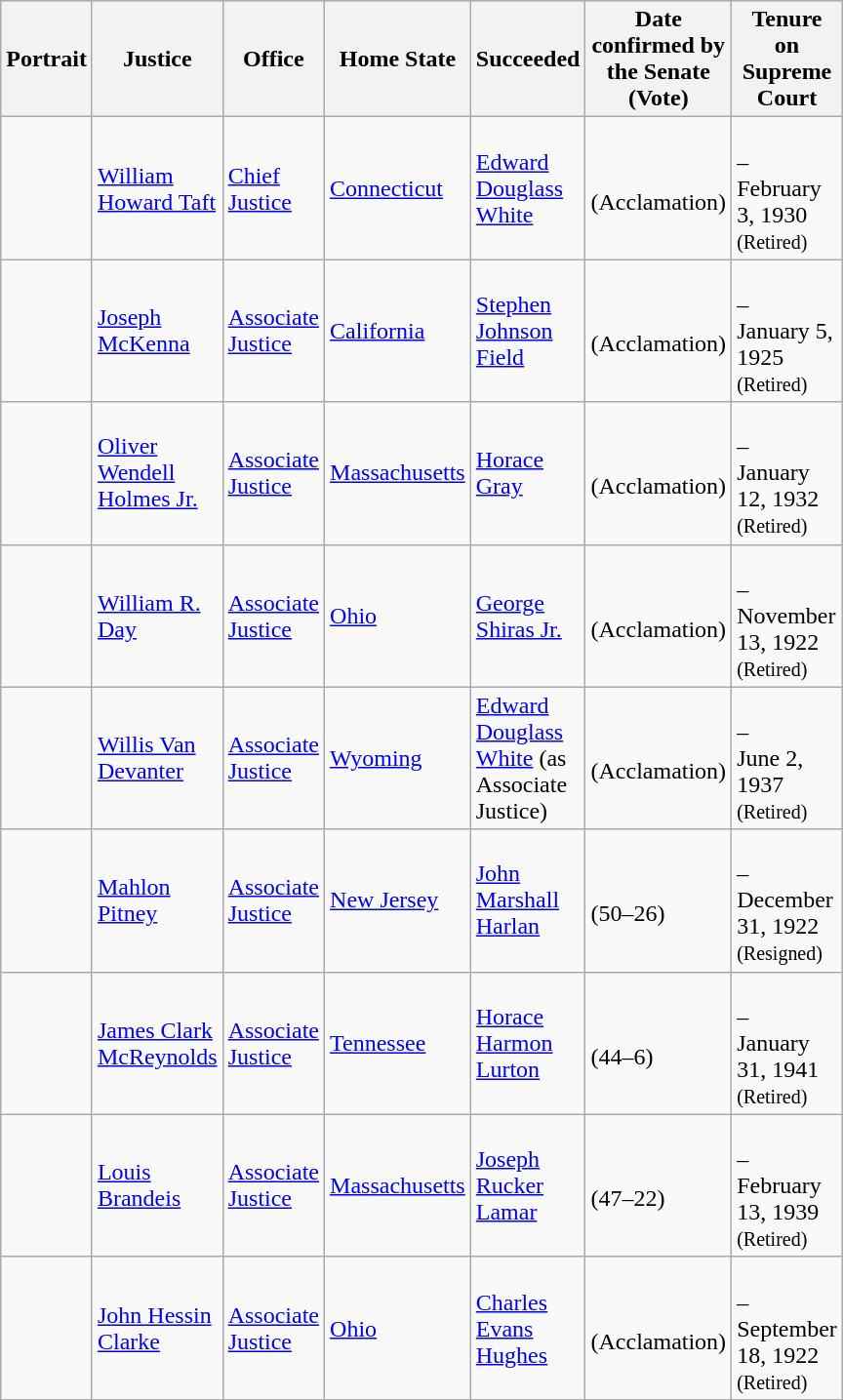<table class="wikitable sortable">
<tr>
<th scope="col" style="width: 10px;">Portrait</th>
<th scope="col" style="width: 10px;">Justice</th>
<th scope="col" style="width: 10px;">Office</th>
<th scope="col" style="width: 10px;">Home State</th>
<th scope="col" style="width: 10px;">Succeeded</th>
<th scope="col" style="width: 10px;">Date confirmed by the Senate<br>(Vote)</th>
<th scope="col" style="width: 10px;">Tenure on Supreme Court</th>
</tr>
<tr>
<td></td>
<td><a href='#'>William Howard Taft</a></td>
<td><a href='#'>Chief Justice</a></td>
<td><a href='#'>Connecticut</a></td>
<td><a href='#'>Edward Douglass White</a></td>
<td><br>(Acclamation)</td>
<td><br>–<br>February 3, 1930<br><small>(Retired)</small></td>
</tr>
<tr>
<td></td>
<td><a href='#'>Joseph McKenna</a></td>
<td><a href='#'>Associate Justice</a></td>
<td><a href='#'>California</a></td>
<td><a href='#'>Stephen Johnson Field</a></td>
<td><br>(Acclamation)</td>
<td><br>–<br>January 5, 1925<br><small>(Retired)</small></td>
</tr>
<tr>
<td></td>
<td><a href='#'>Oliver Wendell Holmes Jr.</a></td>
<td><a href='#'>Associate Justice</a></td>
<td><a href='#'>Massachusetts</a></td>
<td><a href='#'>Horace Gray</a></td>
<td><br>(Acclamation)</td>
<td><br>–<br>January 12, 1932<br><small>(Retired)</small></td>
</tr>
<tr>
<td></td>
<td><a href='#'>William R. Day</a></td>
<td><a href='#'>Associate Justice</a></td>
<td><a href='#'>Ohio</a></td>
<td><a href='#'>George Shiras Jr.</a></td>
<td><br>(Acclamation)</td>
<td><br>–<br>November 13, 1922<br><small>(Retired)</small></td>
</tr>
<tr>
<td></td>
<td><a href='#'>Willis Van Devanter</a></td>
<td><a href='#'>Associate Justice</a></td>
<td><a href='#'>Wyoming</a></td>
<td><a href='#'>Edward Douglass White</a> (as Associate Justice)</td>
<td><br>(Acclamation)</td>
<td><br>–<br>June 2, 1937<br><small>(Retired)</small></td>
</tr>
<tr>
<td></td>
<td><a href='#'>Mahlon Pitney</a></td>
<td><a href='#'>Associate Justice</a></td>
<td><a href='#'>New Jersey</a></td>
<td><a href='#'>John Marshall Harlan</a></td>
<td><br>(50–26)</td>
<td><br>–<br>December 31, 1922<br><small>(Resigned)</small></td>
</tr>
<tr>
<td></td>
<td><a href='#'>James Clark McReynolds</a></td>
<td><a href='#'>Associate Justice</a></td>
<td><a href='#'>Tennessee</a></td>
<td><a href='#'>Horace Harmon Lurton</a></td>
<td><br>(44–6)</td>
<td><br>–<br>January 31, 1941<br><small>(Retired)</small></td>
</tr>
<tr>
<td></td>
<td><a href='#'>Louis Brandeis</a></td>
<td><a href='#'>Associate Justice</a></td>
<td><a href='#'>Massachusetts</a></td>
<td><a href='#'>Joseph Rucker Lamar</a></td>
<td><br>(47–22)</td>
<td><br>–<br>February 13, 1939<br><small>(Retired)</small></td>
</tr>
<tr>
<td></td>
<td><a href='#'>John Hessin Clarke</a></td>
<td><a href='#'>Associate Justice</a></td>
<td><a href='#'>Ohio</a></td>
<td><a href='#'>Charles Evans Hughes</a></td>
<td><br>(Acclamation)</td>
<td><br>–<br>September 18, 1922<br><small>(Retired)</small></td>
</tr>
<tr>
</tr>
</table>
